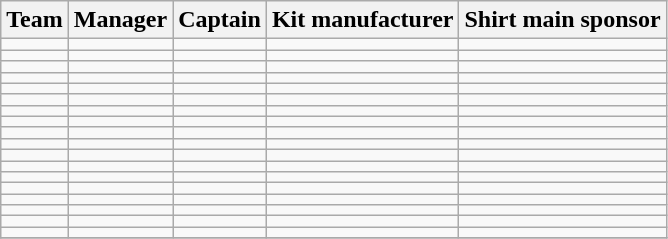<table class="wikitable sortable" style="text-align: left;">
<tr>
<th>Team</th>
<th>Manager</th>
<th>Captain</th>
<th>Kit manufacturer</th>
<th>Shirt main sponsor</th>
</tr>
<tr>
<td></td>
<td></td>
<td></td>
<td></td>
<td></td>
</tr>
<tr>
<td></td>
<td></td>
<td></td>
<td></td>
<td></td>
</tr>
<tr>
<td></td>
<td></td>
<td></td>
<td></td>
<td></td>
</tr>
<tr>
<td></td>
<td></td>
<td></td>
<td></td>
<td></td>
</tr>
<tr>
<td></td>
<td></td>
<td></td>
<td></td>
<td></td>
</tr>
<tr>
<td></td>
<td></td>
<td></td>
<td></td>
<td></td>
</tr>
<tr>
<td></td>
<td></td>
<td></td>
<td></td>
<td></td>
</tr>
<tr>
<td></td>
<td></td>
<td></td>
<td></td>
<td></td>
</tr>
<tr>
<td></td>
<td></td>
<td></td>
<td></td>
<td></td>
</tr>
<tr>
<td></td>
<td></td>
<td></td>
<td></td>
<td></td>
</tr>
<tr>
<td></td>
<td></td>
<td></td>
<td></td>
<td></td>
</tr>
<tr>
<td></td>
<td></td>
<td></td>
<td></td>
<td></td>
</tr>
<tr>
<td></td>
<td></td>
<td></td>
<td></td>
<td></td>
</tr>
<tr>
<td></td>
<td></td>
<td></td>
<td></td>
<td></td>
</tr>
<tr>
<td></td>
<td></td>
<td></td>
<td></td>
<td></td>
</tr>
<tr>
<td></td>
<td></td>
<td></td>
<td></td>
<td></td>
</tr>
<tr>
<td></td>
<td></td>
<td></td>
<td></td>
<td></td>
</tr>
<tr>
<td></td>
<td></td>
<td></td>
<td></td>
<td></td>
</tr>
<tr>
</tr>
</table>
